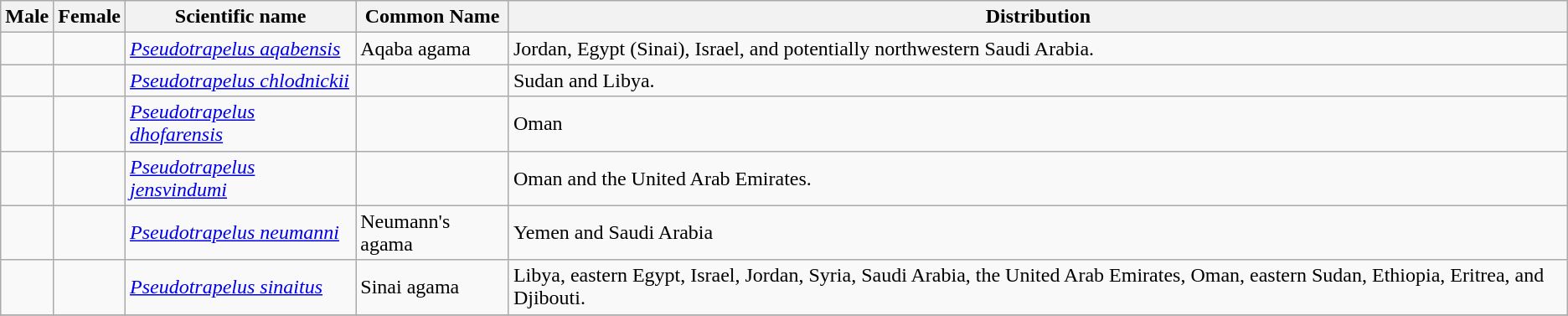<table class="wikitable">
<tr>
<th>Male</th>
<th>Female</th>
<th>Scientific name</th>
<th>Common Name</th>
<th>Distribution</th>
</tr>
<tr>
<td></td>
<td></td>
<td><em><a href='#'>Pseudotrapelus aqabensis</a></em> </td>
<td>Aqaba agama</td>
<td>Jordan, Egypt (Sinai), Israel, and potentially northwestern Saudi Arabia.</td>
</tr>
<tr>
<td></td>
<td></td>
<td><em><a href='#'>Pseudotrapelus chlodnickii</a></em> </td>
<td></td>
<td>Sudan and Libya.</td>
</tr>
<tr>
<td></td>
<td></td>
<td><em><a href='#'>Pseudotrapelus dhofarensis</a></em> </td>
<td></td>
<td>Oman</td>
</tr>
<tr>
<td></td>
<td></td>
<td><em><a href='#'>Pseudotrapelus jensvindumi</a></em> </td>
<td></td>
<td>Oman and the United Arab Emirates.</td>
</tr>
<tr>
<td></td>
<td></td>
<td><em><a href='#'>Pseudotrapelus neumanni</a></em> </td>
<td>Neumann's agama</td>
<td>Yemen and Saudi Arabia</td>
</tr>
<tr>
<td></td>
<td></td>
<td><em><a href='#'>Pseudotrapelus sinaitus</a></em> </td>
<td>Sinai agama</td>
<td>Libya, eastern Egypt, Israel, Jordan, Syria, Saudi Arabia, the United Arab Emirates, Oman, eastern Sudan, Ethiopia, Eritrea, and Djibouti.</td>
</tr>
<tr>
</tr>
</table>
